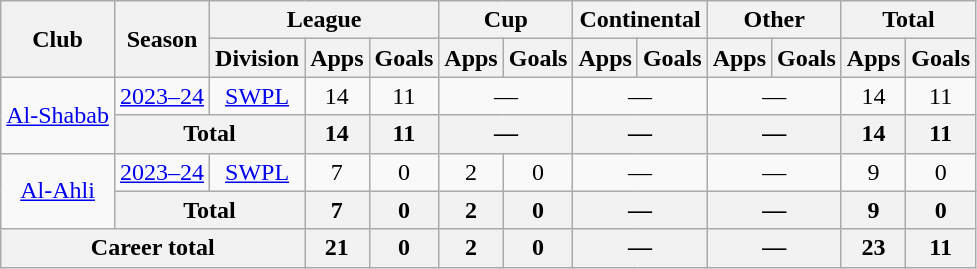<table class="wikitable" style="text-align: center;">
<tr>
<th rowspan="2">Club</th>
<th rowspan="2">Season</th>
<th colspan="3">League</th>
<th colspan="2">Cup</th>
<th colspan="2">Continental</th>
<th colspan="2">Other</th>
<th colspan="2">Total</th>
</tr>
<tr>
<th>Division</th>
<th>Apps</th>
<th>Goals</th>
<th>Apps</th>
<th>Goals</th>
<th>Apps</th>
<th>Goals</th>
<th>Apps</th>
<th>Goals</th>
<th>Apps</th>
<th>Goals</th>
</tr>
<tr>
<td rowspan="2"><a href='#'>Al-Shabab</a></td>
<td><a href='#'>2023–24</a></td>
<td rowspan="1"><a href='#'>SWPL</a></td>
<td>14</td>
<td>11</td>
<td colspan="2">—</td>
<td colspan="2">—</td>
<td colspan="2">—</td>
<td>14</td>
<td>11</td>
</tr>
<tr>
<th colspan="2">Total</th>
<th>14</th>
<th>11</th>
<th colspan="2">—</th>
<th colspan="2">—</th>
<th colspan="2">—</th>
<th>14</th>
<th>11</th>
</tr>
<tr>
<td rowspan="2"><a href='#'>Al-Ahli</a></td>
<td><a href='#'>2023–24</a></td>
<td rowspan="1"><a href='#'>SWPL</a></td>
<td>7</td>
<td>0</td>
<td>2</td>
<td>0</td>
<td colspan="2">—</td>
<td colspan="2">—</td>
<td>9</td>
<td>0</td>
</tr>
<tr>
<th colspan="2">Total</th>
<th>7</th>
<th>0</th>
<th>2</th>
<th>0</th>
<th colspan="2">—</th>
<th colspan="2">—</th>
<th>9</th>
<th>0</th>
</tr>
<tr>
<th colspan="3">Career total</th>
<th>21</th>
<th>0</th>
<th>2</th>
<th>0</th>
<th colspan="2">—</th>
<th colspan="2">—</th>
<th>23</th>
<th>11</th>
</tr>
</table>
